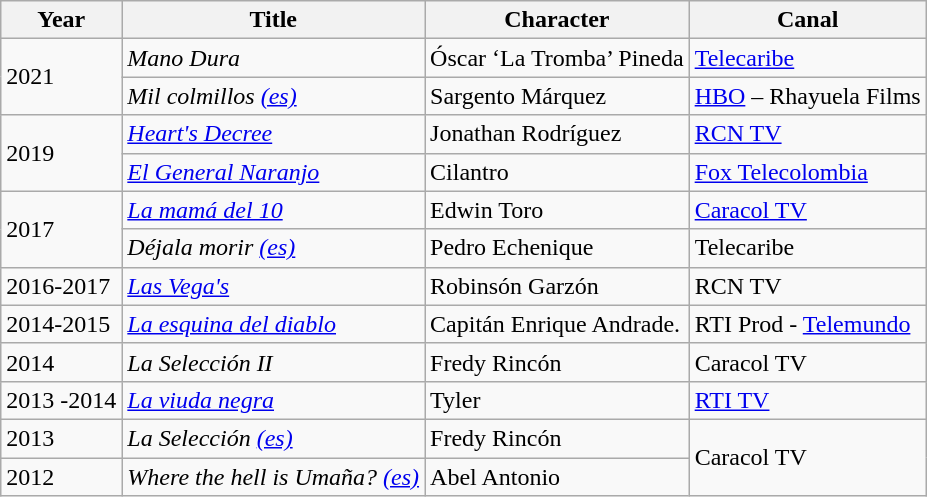<table class="wikitable">
<tr>
<th>Year</th>
<th>Title</th>
<th>Character</th>
<th>Canal</th>
</tr>
<tr>
<td rowspan="2">2021</td>
<td><em>Mano Dura</em></td>
<td>Óscar ‘La Tromba’ Pineda </td>
<td><a href='#'>Telecaribe</a></td>
</tr>
<tr>
<td><em>Mil colmillos <a href='#'>(es)</a></em></td>
<td>Sargento Márquez</td>
<td><a href='#'>HBO</a> – Rhayuela Films</td>
</tr>
<tr>
<td rowspan="2">2019</td>
<td><em><a href='#'>Heart's Decree</a></em></td>
<td>Jonathan Rodríguez</td>
<td><a href='#'>RCN TV </a></td>
</tr>
<tr>
<td><em><a href='#'>El General Naranjo</a></em></td>
<td>Cilantro</td>
<td><a href='#'>Fox Telecolombia</a></td>
</tr>
<tr>
<td rowspan="2">2017</td>
<td><em><a href='#'>La mamá del 10 </a></em></td>
<td>Edwin Toro</td>
<td><a href='#'>Caracol TV </a></td>
</tr>
<tr>
<td><em>Déjala morir  <a href='#'>(es)</a></em></td>
<td>Pedro Echenique</td>
<td>Telecaribe</td>
</tr>
<tr>
<td>2016-2017</td>
<td><em><a href='#'>Las Vega's</a></em></td>
<td>Robinsón Garzón</td>
<td>RCN TV</td>
</tr>
<tr>
<td>2014-2015</td>
<td><em><a href='#'>La esquina del diablo</a></em></td>
<td>Capitán Enrique Andrade.</td>
<td>RTI Prod - <a href='#'>Telemundo</a></td>
</tr>
<tr>
<td>2014</td>
<td><em>La Selección II</em></td>
<td>Fredy Rincón</td>
<td>Caracol TV</td>
</tr>
<tr>
<td>2013 -2014</td>
<td><em><a href='#'>La viuda negra</a></em></td>
<td>Tyler</td>
<td><a href='#'>RTI TV</a></td>
</tr>
<tr>
<td>2013</td>
<td><em>La Selección <a href='#'>(es)</a></em></td>
<td>Fredy Rincón</td>
<td rowspan="2">Caracol TV</td>
</tr>
<tr>
<td>2012</td>
<td><em>Where the hell is Umaña? <a href='#'>(es)</a></em></td>
<td>Abel Antonio</td>
</tr>
</table>
